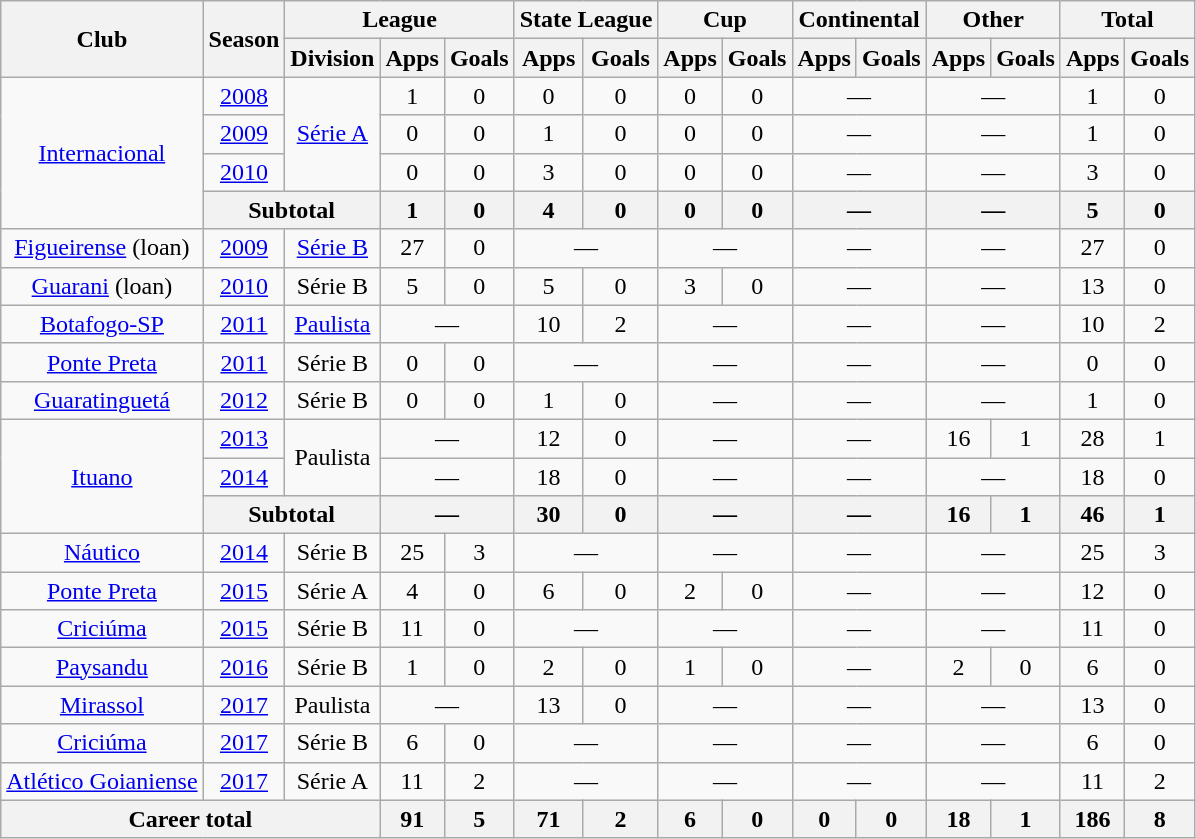<table class="wikitable" style="text-align: center;">
<tr>
<th rowspan="2">Club</th>
<th rowspan="2">Season</th>
<th colspan="3">League</th>
<th colspan="2">State League</th>
<th colspan="2">Cup</th>
<th colspan="2">Continental</th>
<th colspan="2">Other</th>
<th colspan="2">Total</th>
</tr>
<tr>
<th>Division</th>
<th>Apps</th>
<th>Goals</th>
<th>Apps</th>
<th>Goals</th>
<th>Apps</th>
<th>Goals</th>
<th>Apps</th>
<th>Goals</th>
<th>Apps</th>
<th>Goals</th>
<th>Apps</th>
<th>Goals</th>
</tr>
<tr>
<td rowspan="4" valign="center"><a href='#'>Internacional</a></td>
<td><a href='#'>2008</a></td>
<td rowspan="3"><a href='#'>Série A</a></td>
<td>1</td>
<td>0</td>
<td>0</td>
<td>0</td>
<td>0</td>
<td>0</td>
<td colspan="2">—</td>
<td colspan="2">—</td>
<td>1</td>
<td>0</td>
</tr>
<tr>
<td><a href='#'>2009</a></td>
<td>0</td>
<td>0</td>
<td>1</td>
<td>0</td>
<td>0</td>
<td>0</td>
<td colspan="2">—</td>
<td colspan="2">—</td>
<td>1</td>
<td>0</td>
</tr>
<tr>
<td><a href='#'>2010</a></td>
<td>0</td>
<td>0</td>
<td>3</td>
<td>0</td>
<td>0</td>
<td>0</td>
<td colspan="2">—</td>
<td colspan="2">—</td>
<td>3</td>
<td>0</td>
</tr>
<tr>
<th colspan="2">Subtotal</th>
<th>1</th>
<th>0</th>
<th>4</th>
<th>0</th>
<th>0</th>
<th>0</th>
<th colspan="2">—</th>
<th colspan="2">—</th>
<th>5</th>
<th>0</th>
</tr>
<tr>
<td valign="center"><a href='#'>Figueirense</a> (loan)</td>
<td><a href='#'>2009</a></td>
<td><a href='#'>Série B</a></td>
<td>27</td>
<td>0</td>
<td colspan="2">—</td>
<td colspan="2">—</td>
<td colspan="2">—</td>
<td colspan="2">—</td>
<td>27</td>
<td>0</td>
</tr>
<tr>
<td valign="center"><a href='#'>Guarani</a> (loan)</td>
<td><a href='#'>2010</a></td>
<td>Série B</td>
<td>5</td>
<td>0</td>
<td>5</td>
<td>0</td>
<td>3</td>
<td>0</td>
<td colspan="2">—</td>
<td colspan="2">—</td>
<td>13</td>
<td>0</td>
</tr>
<tr>
<td valign="center"><a href='#'>Botafogo-SP</a></td>
<td><a href='#'>2011</a></td>
<td><a href='#'>Paulista</a></td>
<td colspan="2">—</td>
<td>10</td>
<td>2</td>
<td colspan="2">—</td>
<td colspan="2">—</td>
<td colspan="2">—</td>
<td>10</td>
<td>2</td>
</tr>
<tr>
<td valign="center"><a href='#'>Ponte Preta</a></td>
<td><a href='#'>2011</a></td>
<td>Série B</td>
<td>0</td>
<td>0</td>
<td colspan="2">—</td>
<td colspan="2">—</td>
<td colspan="2">—</td>
<td colspan="2">—</td>
<td>0</td>
<td>0</td>
</tr>
<tr>
<td valign="center"><a href='#'>Guaratinguetá</a></td>
<td><a href='#'>2012</a></td>
<td>Série B</td>
<td>0</td>
<td>0</td>
<td>1</td>
<td>0</td>
<td colspan="2">—</td>
<td colspan="2">—</td>
<td colspan="2">—</td>
<td>1</td>
<td>0</td>
</tr>
<tr>
<td rowspan="3" valign="center"><a href='#'>Ituano</a></td>
<td><a href='#'>2013</a></td>
<td rowspan="2">Paulista</td>
<td colspan="2">—</td>
<td>12</td>
<td>0</td>
<td colspan="2">—</td>
<td colspan="2">—</td>
<td>16</td>
<td>1</td>
<td>28</td>
<td>1</td>
</tr>
<tr>
<td><a href='#'>2014</a></td>
<td colspan="2">—</td>
<td>18</td>
<td>0</td>
<td colspan="2">—</td>
<td colspan="2">—</td>
<td colspan="2">—</td>
<td>18</td>
<td>0</td>
</tr>
<tr>
<th colspan="2">Subtotal</th>
<th colspan="2">—</th>
<th>30</th>
<th>0</th>
<th colspan="2">—</th>
<th colspan="2">—</th>
<th>16</th>
<th>1</th>
<th>46</th>
<th>1</th>
</tr>
<tr>
<td valign="center"><a href='#'>Náutico</a></td>
<td><a href='#'>2014</a></td>
<td>Série B</td>
<td>25</td>
<td>3</td>
<td colspan="2">—</td>
<td colspan="2">—</td>
<td colspan="2">—</td>
<td colspan="2">—</td>
<td>25</td>
<td>3</td>
</tr>
<tr>
<td valign="center"><a href='#'>Ponte Preta</a></td>
<td><a href='#'>2015</a></td>
<td>Série A</td>
<td>4</td>
<td>0</td>
<td>6</td>
<td>0</td>
<td>2</td>
<td>0</td>
<td colspan="2">—</td>
<td colspan="2">—</td>
<td>12</td>
<td>0</td>
</tr>
<tr>
<td valign="center"><a href='#'>Criciúma</a></td>
<td><a href='#'>2015</a></td>
<td>Série B</td>
<td>11</td>
<td>0</td>
<td colspan="2">—</td>
<td colspan="2">—</td>
<td colspan="2">—</td>
<td colspan="2">—</td>
<td>11</td>
<td>0</td>
</tr>
<tr>
<td valign="center"><a href='#'>Paysandu</a></td>
<td><a href='#'>2016</a></td>
<td>Série B</td>
<td>1</td>
<td>0</td>
<td>2</td>
<td>0</td>
<td>1</td>
<td>0</td>
<td colspan="2">—</td>
<td>2</td>
<td>0</td>
<td>6</td>
<td>0</td>
</tr>
<tr>
<td valign="center"><a href='#'>Mirassol</a></td>
<td><a href='#'>2017</a></td>
<td>Paulista</td>
<td colspan="2">—</td>
<td>13</td>
<td>0</td>
<td colspan="2">—</td>
<td colspan="2">—</td>
<td colspan="2">—</td>
<td>13</td>
<td>0</td>
</tr>
<tr>
<td valign="center"><a href='#'>Criciúma</a></td>
<td><a href='#'>2017</a></td>
<td>Série B</td>
<td>6</td>
<td>0</td>
<td colspan="2">—</td>
<td colspan="2">—</td>
<td colspan="2">—</td>
<td colspan="2">—</td>
<td>6</td>
<td>0</td>
</tr>
<tr>
<td valign="center"><a href='#'>Atlético Goianiense</a></td>
<td><a href='#'>2017</a></td>
<td>Série A</td>
<td>11</td>
<td>2</td>
<td colspan="2">—</td>
<td colspan="2">—</td>
<td colspan="2">—</td>
<td colspan="2">—</td>
<td>11</td>
<td>2</td>
</tr>
<tr>
<th colspan="3"><strong>Career total</strong></th>
<th>91</th>
<th>5</th>
<th>71</th>
<th>2</th>
<th>6</th>
<th>0</th>
<th>0</th>
<th>0</th>
<th>18</th>
<th>1</th>
<th>186</th>
<th>8</th>
</tr>
</table>
